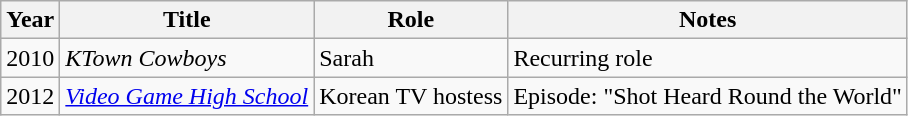<table class="wikitable sortable">
<tr>
<th>Year</th>
<th>Title</th>
<th>Role</th>
<th class="unsortable">Notes</th>
</tr>
<tr>
<td>2010</td>
<td><em>KTown Cowboys</em></td>
<td>Sarah</td>
<td>Recurring role</td>
</tr>
<tr>
<td>2012</td>
<td><em><a href='#'>Video Game High School</a></em></td>
<td>Korean TV hostess</td>
<td>Episode: "Shot Heard Round the World"</td>
</tr>
</table>
